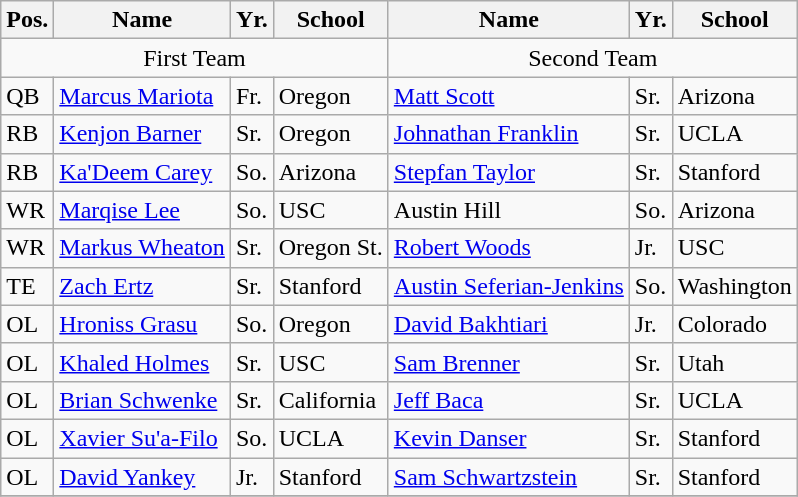<table class="wikitable">
<tr>
<th>Pos.</th>
<th>Name</th>
<th>Yr.</th>
<th>School</th>
<th>Name</th>
<th>Yr.</th>
<th>School</th>
</tr>
<tr>
<td colspan="4" style="text-align:center;">First Team</td>
<td colspan="4" style="text-align:center;">Second Team</td>
</tr>
<tr>
<td>QB</td>
<td><a href='#'>Marcus Mariota</a></td>
<td>Fr.</td>
<td>Oregon</td>
<td><a href='#'>Matt Scott</a></td>
<td>Sr.</td>
<td>Arizona</td>
</tr>
<tr>
<td>RB</td>
<td><a href='#'>Kenjon Barner</a></td>
<td>Sr.</td>
<td>Oregon</td>
<td><a href='#'>Johnathan Franklin</a></td>
<td>Sr.</td>
<td>UCLA</td>
</tr>
<tr>
<td>RB</td>
<td><a href='#'>Ka'Deem Carey</a></td>
<td>So.</td>
<td>Arizona</td>
<td><a href='#'>Stepfan Taylor</a></td>
<td>Sr.</td>
<td>Stanford</td>
</tr>
<tr>
<td>WR</td>
<td><a href='#'>Marqise Lee</a></td>
<td>So.</td>
<td>USC</td>
<td>Austin Hill</td>
<td>So.</td>
<td>Arizona</td>
</tr>
<tr>
<td>WR</td>
<td><a href='#'>Markus Wheaton</a></td>
<td>Sr.</td>
<td>Oregon St.</td>
<td><a href='#'>Robert Woods</a></td>
<td>Jr.</td>
<td>USC</td>
</tr>
<tr>
<td>TE</td>
<td><a href='#'>Zach Ertz</a></td>
<td>Sr.</td>
<td>Stanford</td>
<td><a href='#'>Austin Seferian-Jenkins</a></td>
<td>So.</td>
<td>Washington</td>
</tr>
<tr>
<td>OL</td>
<td><a href='#'>Hroniss Grasu</a></td>
<td>So.</td>
<td>Oregon</td>
<td><a href='#'>David Bakhtiari</a></td>
<td>Jr.</td>
<td>Colorado</td>
</tr>
<tr>
<td>OL</td>
<td><a href='#'>Khaled Holmes</a></td>
<td>Sr.</td>
<td>USC</td>
<td><a href='#'>Sam Brenner</a></td>
<td>Sr.</td>
<td>Utah</td>
</tr>
<tr>
<td>OL</td>
<td><a href='#'>Brian Schwenke</a></td>
<td>Sr.</td>
<td>California</td>
<td><a href='#'>Jeff Baca</a></td>
<td>Sr.</td>
<td>UCLA</td>
</tr>
<tr>
<td>OL</td>
<td><a href='#'>Xavier Su'a-Filo</a></td>
<td>So.</td>
<td>UCLA</td>
<td><a href='#'>Kevin Danser</a></td>
<td>Sr.</td>
<td>Stanford</td>
</tr>
<tr>
<td>OL</td>
<td><a href='#'>David Yankey</a></td>
<td>Jr.</td>
<td>Stanford</td>
<td><a href='#'>Sam Schwartzstein</a></td>
<td>Sr.</td>
<td>Stanford</td>
</tr>
<tr>
</tr>
</table>
